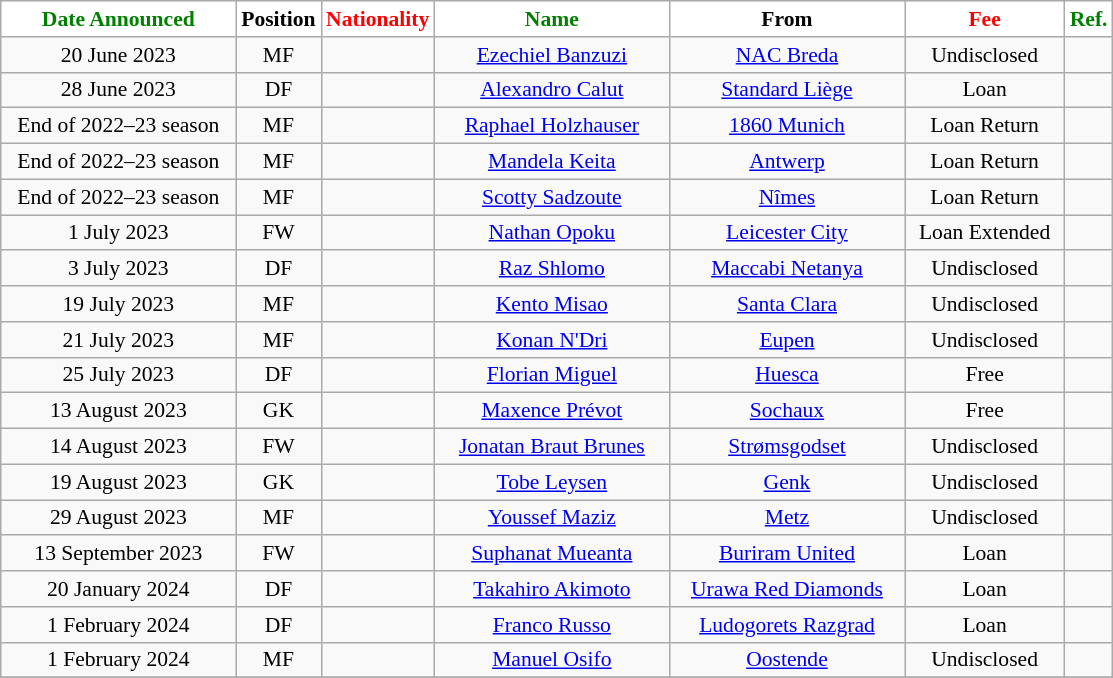<table class="wikitable" style="text-align:center; font-size:90%">
<tr>
<th style="background:#FFFFFF; color:green; width:150px;">Date Announced</th>
<th style="background:#FFFFFF; color:black; width:50px;">Position</th>
<th style="background:#FFFFFF; color:red; width:50px;">Nationality</th>
<th style="background:#FFFFFF; color:green; width:150px;">Name</th>
<th style="background:#FFFFFF; color:black; width:150px;">From</th>
<th style="background:#FFFFFF; color:red; width:100px;">Fee</th>
<th style="background:#FFFFFF; color:green; width:25px;">Ref.</th>
</tr>
<tr>
<td>20 June 2023</td>
<td>MF</td>
<td></td>
<td><a href='#'>Ezechiel Banzuzi</a></td>
<td> <a href='#'>NAC Breda</a></td>
<td>Undisclosed</td>
<td></td>
</tr>
<tr>
<td>28 June 2023</td>
<td>DF</td>
<td></td>
<td><a href='#'>Alexandro Calut</a></td>
<td> <a href='#'>Standard Liège</a></td>
<td>Loan</td>
<td></td>
</tr>
<tr>
<td>End of 2022–23 season</td>
<td>MF</td>
<td></td>
<td><a href='#'>Raphael Holzhauser</a></td>
<td> <a href='#'>1860 Munich</a></td>
<td>Loan Return</td>
<td></td>
</tr>
<tr>
<td>End of 2022–23 season</td>
<td>MF</td>
<td></td>
<td><a href='#'>Mandela Keita</a></td>
<td> <a href='#'>Antwerp</a></td>
<td>Loan Return</td>
<td></td>
</tr>
<tr>
<td>End of 2022–23 season</td>
<td>MF</td>
<td></td>
<td><a href='#'>Scotty Sadzoute</a></td>
<td> <a href='#'>Nîmes</a></td>
<td>Loan Return</td>
<td></td>
</tr>
<tr>
<td>1 July 2023</td>
<td>FW</td>
<td></td>
<td><a href='#'>Nathan Opoku</a></td>
<td> <a href='#'>Leicester City</a></td>
<td>Loan Extended</td>
<td></td>
</tr>
<tr>
<td>3 July 2023</td>
<td>DF</td>
<td></td>
<td><a href='#'>Raz Shlomo</a></td>
<td> <a href='#'>Maccabi Netanya</a></td>
<td>Undisclosed</td>
<td></td>
</tr>
<tr>
<td>19 July 2023</td>
<td>MF</td>
<td></td>
<td><a href='#'>Kento Misao</a></td>
<td> <a href='#'>Santa Clara</a></td>
<td>Undisclosed</td>
<td></td>
</tr>
<tr>
<td>21 July 2023</td>
<td>MF</td>
<td></td>
<td><a href='#'>Konan N'Dri</a></td>
<td> <a href='#'>Eupen</a></td>
<td>Undisclosed</td>
<td></td>
</tr>
<tr>
<td>25 July 2023</td>
<td>DF</td>
<td></td>
<td><a href='#'>Florian Miguel</a></td>
<td> <a href='#'>Huesca</a></td>
<td>Free</td>
<td></td>
</tr>
<tr>
<td>13 August 2023</td>
<td>GK</td>
<td></td>
<td><a href='#'>Maxence Prévot</a></td>
<td> <a href='#'>Sochaux</a></td>
<td>Free</td>
<td></td>
</tr>
<tr>
<td>14 August 2023</td>
<td>FW</td>
<td></td>
<td><a href='#'>Jonatan Braut Brunes</a></td>
<td> <a href='#'>Strømsgodset</a></td>
<td>Undisclosed</td>
<td></td>
</tr>
<tr>
<td>19 August 2023</td>
<td>GK</td>
<td></td>
<td><a href='#'>Tobe Leysen</a></td>
<td> <a href='#'>Genk</a></td>
<td>Undisclosed</td>
<td></td>
</tr>
<tr>
<td>29 August 2023</td>
<td>MF</td>
<td></td>
<td><a href='#'>Youssef Maziz</a></td>
<td> <a href='#'>Metz</a></td>
<td>Undisclosed</td>
<td></td>
</tr>
<tr>
<td>13 September 2023</td>
<td>FW</td>
<td></td>
<td><a href='#'>Suphanat Mueanta</a></td>
<td> <a href='#'>Buriram United</a></td>
<td>Loan</td>
<td></td>
</tr>
<tr>
<td>20 January 2024</td>
<td>DF</td>
<td></td>
<td><a href='#'>Takahiro Akimoto</a></td>
<td> <a href='#'>Urawa Red Diamonds</a></td>
<td>Loan</td>
<td></td>
</tr>
<tr>
<td>1 February 2024</td>
<td>DF</td>
<td></td>
<td><a href='#'>Franco Russo</a></td>
<td> <a href='#'>Ludogorets Razgrad</a></td>
<td>Loan</td>
<td></td>
</tr>
<tr>
<td>1 February 2024</td>
<td>MF</td>
<td></td>
<td><a href='#'>Manuel Osifo</a></td>
<td> <a href='#'>Oostende</a></td>
<td>Undisclosed</td>
<td></td>
</tr>
<tr>
</tr>
</table>
